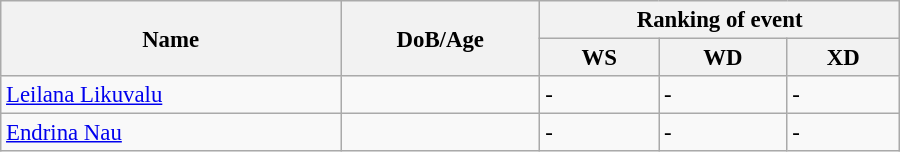<table class="wikitable" style="width:600px; font-size:95%;">
<tr>
<th rowspan="2" align="left">Name</th>
<th rowspan="2" align="left">DoB/Age</th>
<th colspan="3" align="center">Ranking of event</th>
</tr>
<tr>
<th align="center">WS</th>
<th>WD</th>
<th align="center">XD</th>
</tr>
<tr>
<td><a href='#'>Leilana Likuvalu</a></td>
<td></td>
<td>-</td>
<td>-</td>
<td>-</td>
</tr>
<tr>
<td><a href='#'>Endrina Nau</a></td>
<td></td>
<td>-</td>
<td>-</td>
<td>-</td>
</tr>
</table>
